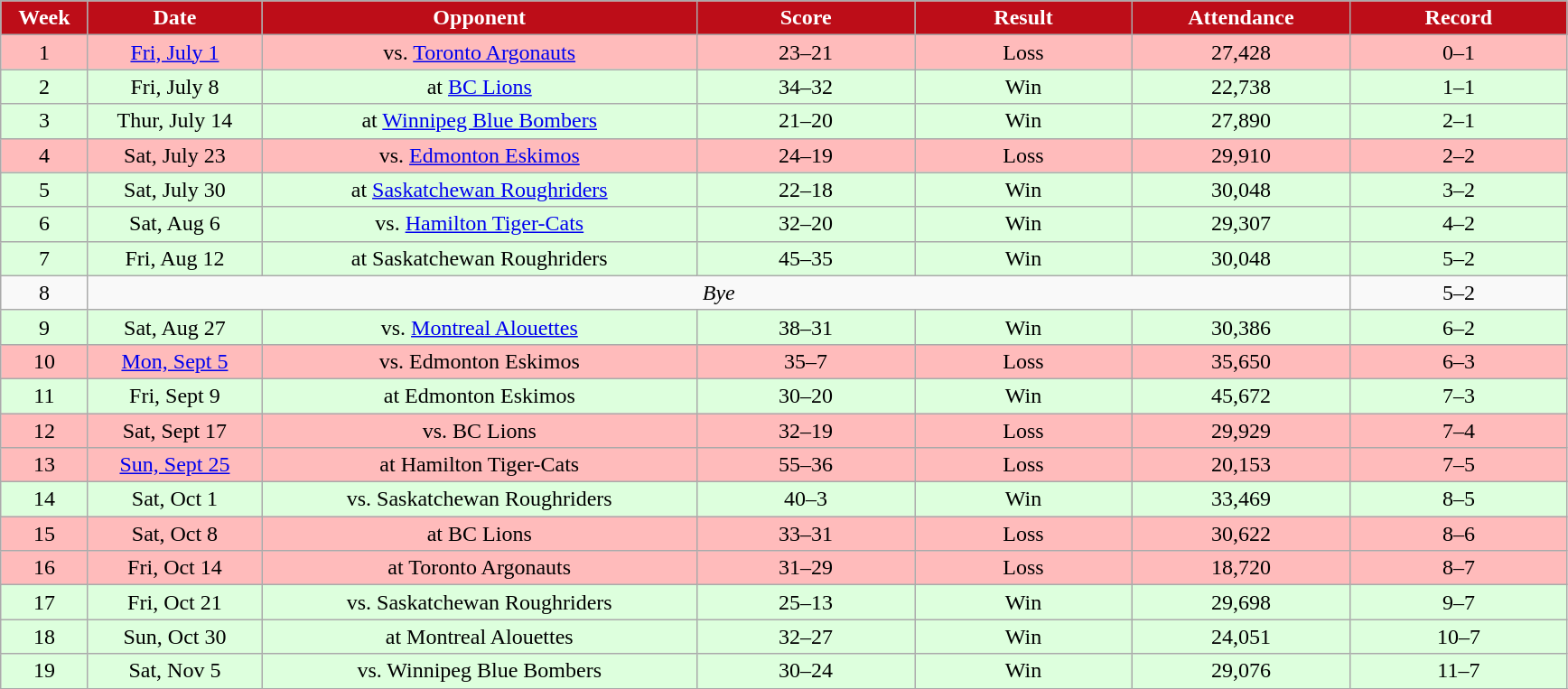<table class="wikitable sortable">
<tr>
<th style="background:#bd0d18;color:#FFFFFF;"  width="4%">Week</th>
<th style="background:#bd0d18;color:#FFFFFF;"  width="8%">Date</th>
<th style="background:#bd0d18;color:#FFFFFF;"  width="20%">Opponent</th>
<th style="background:#bd0d18;color:#FFFFFF;"  width="10%">Score</th>
<th style="background:#bd0d18;color:#FFFFFF;"  width="10%">Result</th>
<th style="background:#bd0d18;color:#FFFFFF;"  width="10%">Attendance</th>
<th style="background:#bd0d18;color:#FFFFFF;"  width="10%">Record</th>
</tr>
<tr align="center" bgcolor="#ffbbbb">
<td>1</td>
<td><a href='#'>Fri, July 1</a></td>
<td>vs. <a href='#'>Toronto Argonauts</a></td>
<td>23–21</td>
<td>Loss</td>
<td>27,428</td>
<td>0–1</td>
</tr>
<tr align="center" bgcolor="#ddffdd">
<td>2</td>
<td>Fri, July 8</td>
<td>at <a href='#'>BC Lions</a></td>
<td>34–32</td>
<td>Win</td>
<td>22,738</td>
<td>1–1</td>
</tr>
<tr align="center" bgcolor="#ddffdd">
<td>3</td>
<td>Thur, July 14</td>
<td>at <a href='#'>Winnipeg Blue Bombers</a></td>
<td>21–20</td>
<td>Win</td>
<td>27,890</td>
<td>2–1</td>
</tr>
<tr align="center" bgcolor="#ffbbbb">
<td>4</td>
<td>Sat, July 23</td>
<td>vs. <a href='#'>Edmonton Eskimos</a></td>
<td>24–19</td>
<td>Loss</td>
<td>29,910</td>
<td>2–2</td>
</tr>
<tr align="center" bgcolor="#ddffdd">
<td>5</td>
<td>Sat, July 30</td>
<td>at <a href='#'>Saskatchewan Roughriders</a></td>
<td>22–18</td>
<td>Win</td>
<td>30,048</td>
<td>3–2</td>
</tr>
<tr align="center" bgcolor="#ddffdd">
<td>6</td>
<td>Sat, Aug 6</td>
<td>vs. <a href='#'>Hamilton Tiger-Cats</a></td>
<td>32–20</td>
<td>Win</td>
<td>29,307</td>
<td>4–2</td>
</tr>
<tr align="center" bgcolor="#ddffdd">
<td>7</td>
<td>Fri, Aug 12</td>
<td>at Saskatchewan Roughriders</td>
<td>45–35</td>
<td>Win</td>
<td>30,048</td>
<td>5–2</td>
</tr>
<tr align="center">
<td>8</td>
<td colspan="5"><em>Bye</em></td>
<td>5–2</td>
</tr>
<tr align="center" bgcolor="#ddffdd">
<td>9</td>
<td>Sat, Aug 27</td>
<td>vs. <a href='#'>Montreal Alouettes</a></td>
<td>38–31</td>
<td>Win</td>
<td>30,386</td>
<td>6–2</td>
</tr>
<tr align="center" bgcolor="#ffbbbb">
<td>10</td>
<td><a href='#'>Mon, Sept 5</a></td>
<td>vs. Edmonton Eskimos</td>
<td>35–7</td>
<td>Loss</td>
<td>35,650</td>
<td>6–3</td>
</tr>
<tr align="center" bgcolor="#ddffdd">
<td>11</td>
<td>Fri, Sept 9</td>
<td>at Edmonton Eskimos</td>
<td>30–20</td>
<td>Win</td>
<td>45,672</td>
<td>7–3</td>
</tr>
<tr align="center" bgcolor="#ffbbbb">
<td>12</td>
<td>Sat, Sept 17</td>
<td>vs. BC Lions</td>
<td>32–19</td>
<td>Loss</td>
<td>29,929</td>
<td>7–4</td>
</tr>
<tr align="center" bgcolor="#ffbbbb">
<td>13</td>
<td><a href='#'>Sun, Sept 25</a></td>
<td>at Hamilton Tiger-Cats</td>
<td>55–36</td>
<td>Loss</td>
<td>20,153</td>
<td>7–5</td>
</tr>
<tr align="center" bgcolor="#ddffdd">
<td>14</td>
<td>Sat, Oct 1</td>
<td>vs. Saskatchewan Roughriders</td>
<td>40–3</td>
<td>Win</td>
<td>33,469</td>
<td>8–5</td>
</tr>
<tr align="center" bgcolor="#ffbbbb">
<td>15</td>
<td>Sat, Oct 8</td>
<td>at BC Lions</td>
<td>33–31</td>
<td>Loss</td>
<td>30,622</td>
<td>8–6</td>
</tr>
<tr align="center" bgcolor="#ffbbbb">
<td>16</td>
<td>Fri, Oct 14</td>
<td>at Toronto Argonauts</td>
<td>31–29</td>
<td>Loss</td>
<td>18,720</td>
<td>8–7</td>
</tr>
<tr align="center" bgcolor="#ddffdd">
<td>17</td>
<td>Fri, Oct 21</td>
<td>vs. Saskatchewan Roughriders</td>
<td>25–13</td>
<td>Win</td>
<td>29,698</td>
<td>9–7</td>
</tr>
<tr align="center" bgcolor="#ddffdd">
<td>18</td>
<td>Sun, Oct 30</td>
<td>at Montreal Alouettes</td>
<td>32–27</td>
<td>Win</td>
<td>24,051</td>
<td>10–7</td>
</tr>
<tr align="center" bgcolor="#ddffdd">
<td>19</td>
<td>Sat, Nov 5</td>
<td>vs. Winnipeg Blue Bombers</td>
<td>30–24</td>
<td>Win</td>
<td>29,076</td>
<td>11–7</td>
</tr>
<tr>
</tr>
</table>
